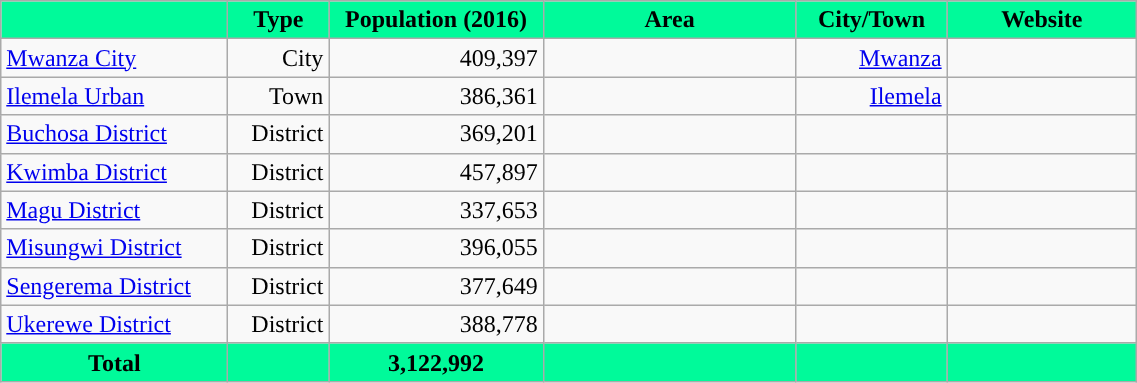<table class="wikitable sortable" style="text-align:right">
<tr>
<th style="width: 18%;background-color:MediumSpringGreen"" class=unsortable></th>
<th scope=col style="width: 8%;background-color:MediumSpringGreen"">Type</th>
<th scope=col style="width: 17%;background-color:MediumSpringGreen">Population (2016)</th>
<th scope=col style="width: 20%;background-color:MediumSpringGreen"">Area</th>
<th scope=col style="width: 12%;background-color:MediumSpringGreen" class=unsortable>City/Town</th>
<th scope=col style="width: 15%;background-color:MediumSpringGreen" class=unsortable>Website</th>
</tr>
<tr>
<td style="text-align:left;"><a href='#'>Mwanza City</a></td>
<td>City</td>
<td>409,397</td>
<td></td>
<td><a href='#'>Mwanza</a></td>
<td></td>
</tr>
<tr>
<td style="text-align:left;"><a href='#'>Ilemela Urban</a></td>
<td>Town</td>
<td>386,361</td>
<td></td>
<td><a href='#'>Ilemela</a></td>
<td></td>
</tr>
<tr>
<td style="text-align:left;"><a href='#'>Buchosa District</a></td>
<td>District</td>
<td>369,201</td>
<td></td>
<td></td>
<td></td>
</tr>
<tr>
<td style="text-align:left;"><a href='#'>Kwimba District</a></td>
<td>District</td>
<td>457,897</td>
<td></td>
<td></td>
<td></td>
</tr>
<tr>
<td style="text-align:left;"><a href='#'>Magu District</a></td>
<td>District</td>
<td>337,653</td>
<td></td>
<td></td>
<td></td>
</tr>
<tr>
<td style="text-align:left;"><a href='#'>Misungwi District</a></td>
<td>District</td>
<td>396,055</td>
<td></td>
<td></td>
<td></td>
</tr>
<tr>
<td style="text-align:left;"><a href='#'>Sengerema District</a></td>
<td>District</td>
<td>377,649</td>
<td></td>
<td></td>
<td></td>
</tr>
<tr>
<td style="text-align:left;"><a href='#'>Ukerewe District</a></td>
<td>District</td>
<td>388,778</td>
<td></td>
<td></td>
<td></td>
</tr>
<tr>
<th style="background-color:MediumSpringGreen">Total</th>
<th style="background-color:MediumSpringGreen"></th>
<th style="background-color:MediumSpringGreen">3,122,992</th>
<th style="background-color:MediumSpringGreen"></th>
<th style="background-color:MediumSpringGreen"></th>
<th style="background-color:MediumSpringGreen"></th>
</tr>
</table>
